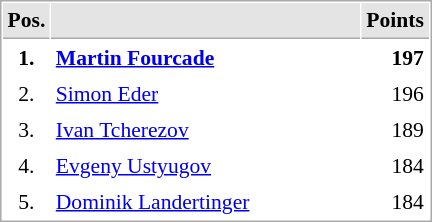<table cellspacing="1" cellpadding="3" style="border:1px solid #AAAAAA;font-size:90%">
<tr bgcolor="#E4E4E4">
<th style="border-bottom:1px solid #AAAAAA" width=10>Pos.</th>
<th style="border-bottom:1px solid #AAAAAA" width=200></th>
<th style="border-bottom:1px solid #AAAAAA" width=20>Points</th>
</tr>
<tr>
<td align="center"><strong>1.</strong></td>
<td> <strong><a href='#'>Martin Fourcade</a></strong></td>
<td align="right"><strong>197</strong></td>
</tr>
<tr>
<td align="center">2.</td>
<td> <a href='#'>Simon Eder</a></td>
<td align="right">196</td>
</tr>
<tr>
<td align="center">3.</td>
<td> <a href='#'>Ivan Tcherezov</a></td>
<td align="right">189</td>
</tr>
<tr>
<td align="center">4.</td>
<td> <a href='#'>Evgeny Ustyugov</a></td>
<td align="right">184</td>
</tr>
<tr>
<td align="center">5.</td>
<td> <a href='#'>Dominik Landertinger</a></td>
<td align="right">184</td>
</tr>
</table>
